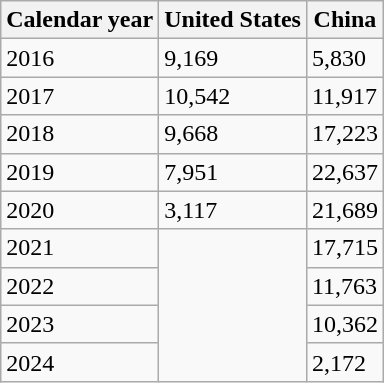<table class="wikitable">
<tr>
<th>Calendar year</th>
<th>United States</th>
<th>China</th>
</tr>
<tr>
<td>2016</td>
<td>9,169</td>
<td>5,830</td>
</tr>
<tr>
<td>2017</td>
<td>10,542</td>
<td>11,917</td>
</tr>
<tr>
<td>2018</td>
<td>9,668</td>
<td>17,223</td>
</tr>
<tr>
<td>2019</td>
<td>7,951</td>
<td>22,637</td>
</tr>
<tr>
<td>2020</td>
<td>3,117</td>
<td>21,689</td>
</tr>
<tr>
<td>2021</td>
<td rowspan="4"></td>
<td>17,715</td>
</tr>
<tr>
<td>2022</td>
<td>11,763</td>
</tr>
<tr>
<td>2023</td>
<td>10,362</td>
</tr>
<tr>
<td>2024</td>
<td>2,172</td>
</tr>
</table>
